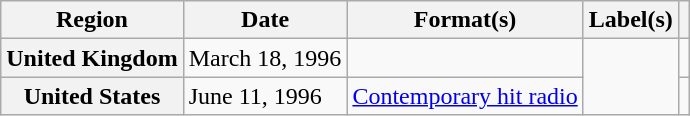<table class="wikitable plainrowheaders">
<tr>
<th scope="col">Region</th>
<th scope="col">Date</th>
<th scope="col">Format(s)</th>
<th scope="col">Label(s)</th>
<th scope="col"></th>
</tr>
<tr>
<th scope="row">United Kingdom</th>
<td>March 18, 1996</td>
<td></td>
<td rowspan="2"></td>
<td></td>
</tr>
<tr>
<th scope="row">United States</th>
<td>June 11, 1996</td>
<td><a href='#'>Contemporary hit radio</a></td>
<td></td>
</tr>
</table>
